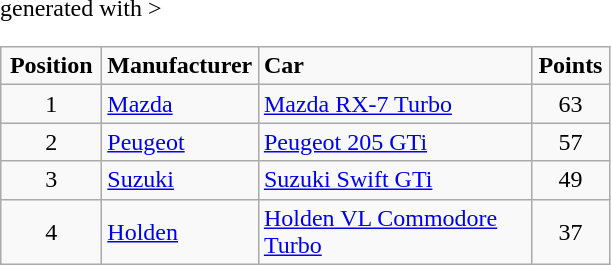<table class="wikitable" <hiddentext>generated with >
<tr style="font-weight:bold">
<td width="60" height="11" align="center">Position</td>
<td width="97">Manufacturer</td>
<td width="175">Car</td>
<td width="44" align="center">Points</td>
</tr>
<tr>
<td height="11" align="center">1</td>
<td><a href='#'>Mazda</a></td>
<td><a href='#'>Mazda RX-7 Turbo</a></td>
<td align="center">63</td>
</tr>
<tr>
<td height="11" align="center">2</td>
<td><a href='#'>Peugeot</a></td>
<td><a href='#'>Peugeot 205 GTi</a></td>
<td align="center">57</td>
</tr>
<tr>
<td height="11" align="center">3</td>
<td><a href='#'>Suzuki</a></td>
<td><a href='#'>Suzuki Swift GTi</a></td>
<td align="center">49</td>
</tr>
<tr>
<td height="11" align="center">4</td>
<td><a href='#'>Holden</a></td>
<td><a href='#'>Holden VL Commodore Turbo</a></td>
<td align="center">37</td>
</tr>
</table>
